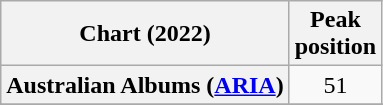<table class="wikitable sortable plainrowheaders" style="text-align:center">
<tr>
<th scope="col">Chart (2022)</th>
<th scope="col">Peak<br>position</th>
</tr>
<tr>
<th scope="row">Australian Albums (<a href='#'>ARIA</a>)</th>
<td>51</td>
</tr>
<tr>
</tr>
<tr>
</tr>
</table>
